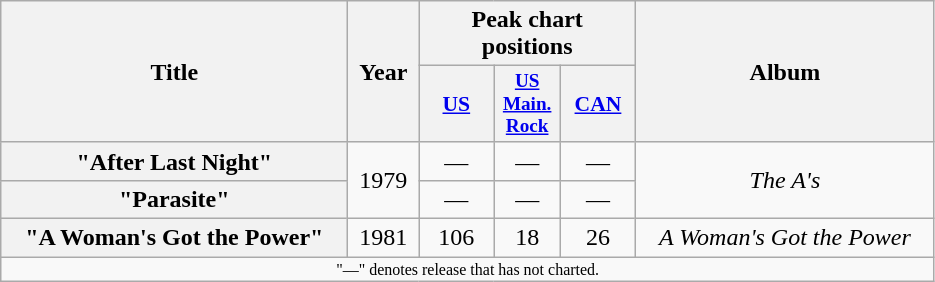<table class="wikitable plainrowheaders" style="text-align:center;">
<tr>
<th scope="col" rowspan="2" style="width:14em;">Title</th>
<th scope="col" rowspan="2" style="width:2.5em;">Year</th>
<th scope="col" colspan="3">Peak chart positions</th>
<th scope="col" rowspan="2" style="width:12em;">Album</th>
</tr>
<tr>
<th style="width:3em;font-size:90%;"><a href='#'>US</a><br></th>
<th style="width:3em;font-size:80%;"><a href='#'>US<br>Main. Rock</a><br></th>
<th style="width:3em;font-size:90%;"><a href='#'>CAN</a><br></th>
</tr>
<tr>
<th scope="row">"After Last Night"</th>
<td rowspan="2">1979</td>
<td>—</td>
<td>—</td>
<td>—</td>
<td rowspan="2"><em>The A's</em></td>
</tr>
<tr>
<th scope="row">"Parasite"</th>
<td>—</td>
<td>—</td>
<td>—</td>
</tr>
<tr>
<th scope="row">"A Woman's Got the Power"</th>
<td>1981</td>
<td>106</td>
<td>18</td>
<td>26</td>
<td><em>A Woman's Got the Power</em></td>
</tr>
<tr>
<td colspan="12" style="font-size: 8pt">"—" denotes release that has not charted.</td>
</tr>
</table>
